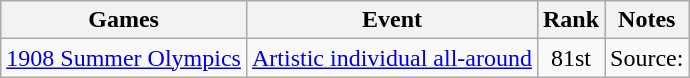<table class="wikitable" style=" text-align:center;">
<tr>
<th>Games</th>
<th>Event</th>
<th>Rank</th>
<th>Notes</th>
</tr>
<tr>
<td><a href='#'>1908 Summer Olympics</a></td>
<td><a href='#'>Artistic individual all-around</a></td>
<td>81st</td>
<td>Source: </td>
</tr>
</table>
